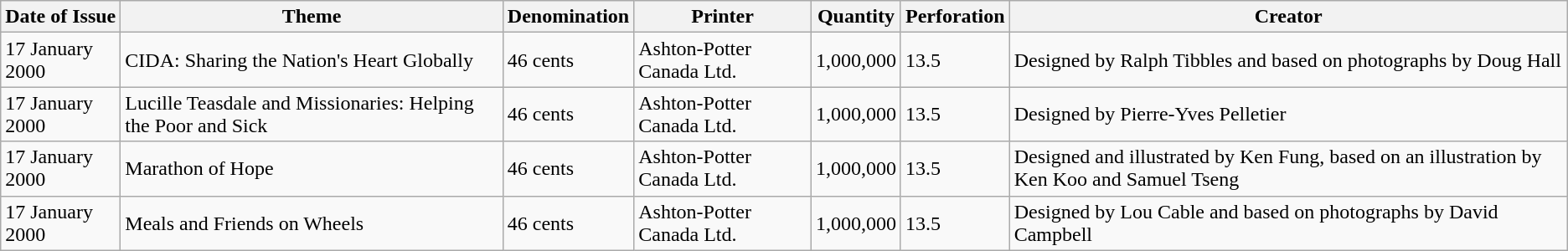<table class="wikitable sortable">
<tr>
<th>Date of Issue</th>
<th>Theme</th>
<th>Denomination</th>
<th>Printer</th>
<th>Quantity</th>
<th>Perforation</th>
<th>Creator</th>
</tr>
<tr>
<td>17 January 2000</td>
<td>CIDA: Sharing the Nation's Heart Globally </td>
<td>46 cents</td>
<td>Ashton-Potter Canada Ltd.</td>
<td>1,000,000</td>
<td>13.5</td>
<td>Designed by Ralph Tibbles and based on photographs by Doug Hall</td>
</tr>
<tr>
<td>17 January 2000</td>
<td>Lucille Teasdale and Missionaries: Helping the Poor and Sick  </td>
<td>46 cents</td>
<td>Ashton-Potter Canada Ltd.</td>
<td>1,000,000</td>
<td>13.5</td>
<td>Designed by Pierre-Yves Pelletier</td>
</tr>
<tr>
<td>17 January 2000</td>
<td>Marathon of Hope </td>
<td>46 cents</td>
<td>Ashton-Potter Canada Ltd.</td>
<td>1,000,000</td>
<td>13.5</td>
<td>Designed and illustrated by Ken Fung, based on an illustration by Ken Koo and Samuel Tseng</td>
</tr>
<tr>
<td>17 January 2000</td>
<td>Meals and Friends on Wheels </td>
<td>46 cents</td>
<td>Ashton-Potter Canada Ltd.</td>
<td>1,000,000</td>
<td>13.5</td>
<td>Designed by Lou Cable and based on photographs by David Campbell</td>
</tr>
</table>
